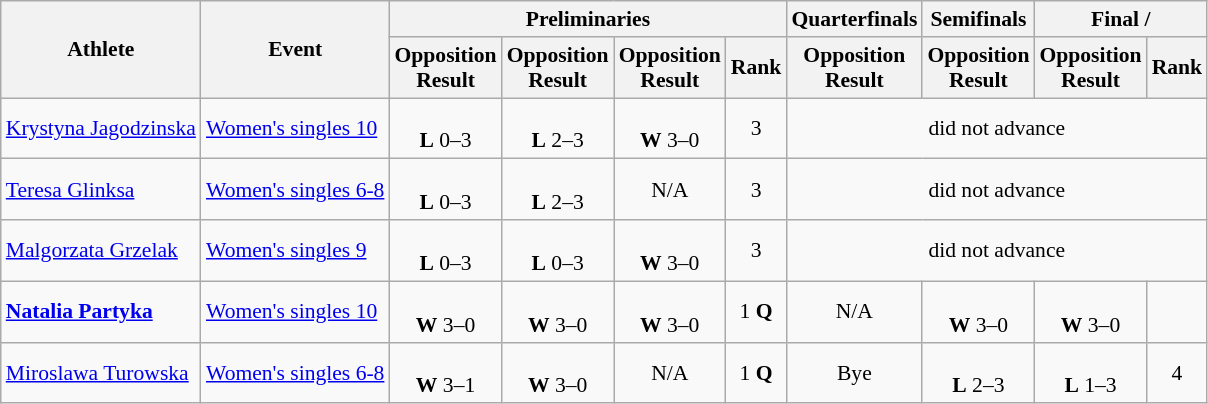<table class=wikitable style="font-size:90%">
<tr>
<th rowspan="2">Athlete</th>
<th rowspan="2">Event</th>
<th colspan="4">Preliminaries</th>
<th>Quarterfinals</th>
<th>Semifinals</th>
<th colspan="2">Final / </th>
</tr>
<tr>
<th>Opposition<br>Result</th>
<th>Opposition<br>Result</th>
<th>Opposition<br>Result</th>
<th>Rank</th>
<th>Opposition<br>Result</th>
<th>Opposition<br>Result</th>
<th>Opposition<br>Result</th>
<th>Rank</th>
</tr>
<tr>
<td><a href='#'>Krystyna Jagodzinska</a></td>
<td><a href='#'>Women's singles 10</a></td>
<td align="center"><br><strong>L</strong> 0–3</td>
<td align="center"><br><strong>L</strong> 2–3</td>
<td align="center"><br><strong>W</strong> 3–0</td>
<td align="center">3</td>
<td align="center" colspan="4">did not advance</td>
</tr>
<tr>
<td><a href='#'>Teresa Glinksa</a></td>
<td><a href='#'>Women's singles 6-8</a></td>
<td align="center"><br><strong>L</strong> 0–3</td>
<td align="center"><br><strong>L</strong> 2–3</td>
<td align="center">N/A</td>
<td align="center">3</td>
<td align="center" colspan="4">did not advance</td>
</tr>
<tr>
<td><a href='#'>Malgorzata Grzelak</a></td>
<td><a href='#'>Women's singles 9</a></td>
<td align="center"><br><strong>L</strong> 0–3</td>
<td align="center"><br><strong>L</strong> 0–3</td>
<td align="center"><br><strong>W</strong> 3–0</td>
<td align="center">3</td>
<td align="center" colspan="4">did not advance</td>
</tr>
<tr>
<td><strong><a href='#'>Natalia Partyka</a></strong></td>
<td><a href='#'>Women's singles 10</a></td>
<td align="center"><br><strong>W</strong> 3–0</td>
<td align="center"><br><strong>W</strong> 3–0</td>
<td align="center"><br><strong>W</strong> 3–0</td>
<td align="center">1 <strong>Q</strong></td>
<td align="center">N/A</td>
<td align="center"><br><strong>W</strong> 3–0</td>
<td align="center"><br><strong>W</strong> 3–0</td>
<td align="center"></td>
</tr>
<tr>
<td><a href='#'>Miroslawa Turowska</a></td>
<td><a href='#'>Women's singles 6-8</a></td>
<td align="center"><br><strong>W</strong> 3–1</td>
<td align="center"><br><strong>W</strong> 3–0</td>
<td align="center">N/A</td>
<td align="center">1 <strong>Q</strong></td>
<td align="center">Bye</td>
<td align="center"><br><strong>L</strong> 2–3</td>
<td align="center"><br><strong>L</strong> 1–3</td>
<td align="center">4</td>
</tr>
</table>
